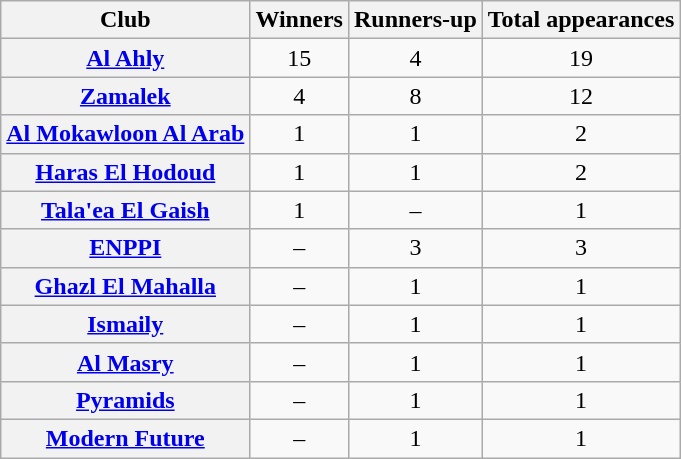<table class="wikitable sortable plainrowheaders" style="text-align:center">
<tr>
<th scope="col">Club</th>
<th scope="col">Winners</th>
<th scope="col">Runners-up</th>
<th scope="col">Total appearances</th>
</tr>
<tr>
<th scope="row"><a href='#'>Al Ahly</a></th>
<td>15</td>
<td>4</td>
<td>19</td>
</tr>
<tr>
<th scope="row"><a href='#'>Zamalek</a></th>
<td>4</td>
<td>8</td>
<td>12</td>
</tr>
<tr>
<th scope="row"><a href='#'>Al Mokawloon Al Arab</a></th>
<td>1</td>
<td>1</td>
<td>2</td>
</tr>
<tr>
<th scope="row"><a href='#'>Haras El Hodoud</a></th>
<td>1</td>
<td>1</td>
<td>2</td>
</tr>
<tr>
<th scope="row"><a href='#'>Tala'ea El Gaish</a></th>
<td>1</td>
<td>–</td>
<td>1</td>
</tr>
<tr>
<th scope="row"><a href='#'>ENPPI</a></th>
<td>–</td>
<td>3</td>
<td>3</td>
</tr>
<tr>
<th scope="row"><a href='#'>Ghazl El Mahalla</a></th>
<td>–</td>
<td>1</td>
<td>1</td>
</tr>
<tr>
<th scope="row"><a href='#'>Ismaily</a></th>
<td>–</td>
<td>1</td>
<td>1</td>
</tr>
<tr>
<th scope="row"><a href='#'>Al Masry</a></th>
<td>–</td>
<td>1</td>
<td>1</td>
</tr>
<tr>
<th scope="row"><a href='#'>Pyramids</a></th>
<td>–</td>
<td>1</td>
<td>1</td>
</tr>
<tr>
<th scope="row"><a href='#'>Modern Future</a></th>
<td>–</td>
<td>1</td>
<td>1</td>
</tr>
</table>
